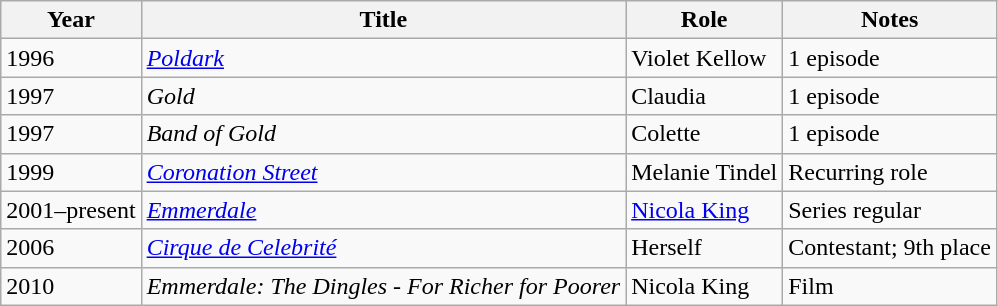<table class="wikitable">
<tr>
<th>Year</th>
<th>Title</th>
<th>Role</th>
<th>Notes</th>
</tr>
<tr>
<td>1996</td>
<td><em><a href='#'>Poldark</a></em></td>
<td>Violet Kellow</td>
<td>1 episode</td>
</tr>
<tr>
<td>1997</td>
<td><em>Gold</em></td>
<td>Claudia</td>
<td>1 episode</td>
</tr>
<tr>
<td>1997</td>
<td><em>Band of Gold</em></td>
<td>Colette</td>
<td>1 episode</td>
</tr>
<tr>
<td>1999</td>
<td><em><a href='#'>Coronation Street</a></em></td>
<td>Melanie Tindel</td>
<td>Recurring role</td>
</tr>
<tr>
<td>2001–present</td>
<td><em><a href='#'>Emmerdale</a></em></td>
<td><a href='#'>Nicola King</a></td>
<td>Series regular</td>
</tr>
<tr>
<td>2006</td>
<td><em><a href='#'>Cirque de Celebrité</a></em></td>
<td>Herself</td>
<td>Contestant; 9th place</td>
</tr>
<tr>
<td>2010</td>
<td><em>Emmerdale: The Dingles - For Richer for Poorer</em></td>
<td>Nicola King</td>
<td>Film</td>
</tr>
</table>
